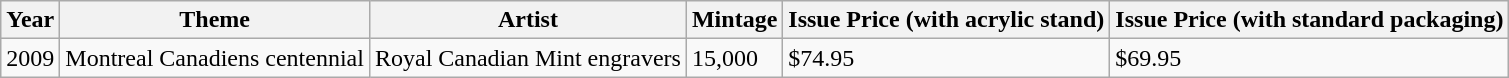<table class="wikitable">
<tr>
<th>Year</th>
<th>Theme</th>
<th>Artist</th>
<th>Mintage</th>
<th>Issue Price (with acrylic stand)</th>
<th>Issue Price (with standard packaging)</th>
</tr>
<tr>
<td>2009</td>
<td>Montreal Canadiens centennial</td>
<td>Royal Canadian Mint engravers</td>
<td>15,000</td>
<td>$74.95</td>
<td>$69.95</td>
</tr>
</table>
